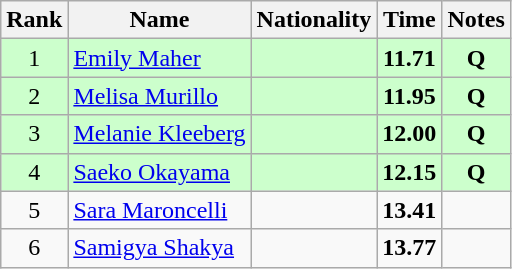<table class="wikitable sortable" style="text-align:center">
<tr>
<th>Rank</th>
<th>Name</th>
<th>Nationality</th>
<th>Time</th>
<th>Notes</th>
</tr>
<tr bgcolor=ccffcc>
<td>1</td>
<td align=left><a href='#'>Emily Maher</a></td>
<td align=left></td>
<td><strong>11.71</strong></td>
<td><strong>Q</strong></td>
</tr>
<tr bgcolor=ccffcc>
<td>2</td>
<td align=left><a href='#'>Melisa Murillo</a></td>
<td align=left></td>
<td><strong>11.95</strong></td>
<td><strong>Q</strong></td>
</tr>
<tr bgcolor=ccffcc>
<td>3</td>
<td align=left><a href='#'>Melanie Kleeberg</a></td>
<td align=left></td>
<td><strong>12.00</strong></td>
<td><strong>Q</strong></td>
</tr>
<tr bgcolor=ccffcc>
<td>4</td>
<td align=left><a href='#'>Saeko Okayama</a></td>
<td align=left></td>
<td><strong>12.15</strong></td>
<td><strong>Q</strong></td>
</tr>
<tr>
<td>5</td>
<td align=left><a href='#'>Sara Maroncelli</a></td>
<td align=left></td>
<td><strong>13.41</strong></td>
<td></td>
</tr>
<tr>
<td>6</td>
<td align=left><a href='#'>Samigya Shakya</a></td>
<td align=left></td>
<td><strong>13.77</strong></td>
<td></td>
</tr>
</table>
